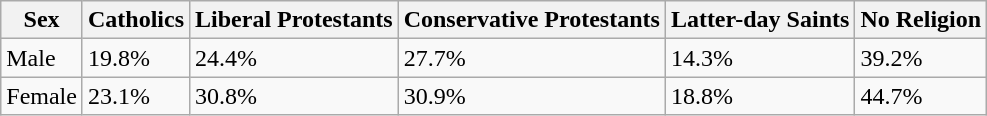<table class="wikitable">
<tr>
<th>Sex</th>
<th>Catholics</th>
<th>Liberal Protestants</th>
<th>Conservative Protestants</th>
<th>Latter-day Saints</th>
<th>No Religion</th>
</tr>
<tr>
<td>Male</td>
<td>19.8%</td>
<td>24.4%</td>
<td>27.7%</td>
<td>14.3%</td>
<td>39.2%</td>
</tr>
<tr>
<td>Female</td>
<td>23.1%</td>
<td>30.8%</td>
<td>30.9%</td>
<td>18.8%</td>
<td>44.7%</td>
</tr>
</table>
